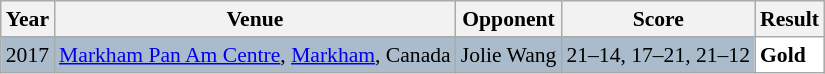<table class="sortable wikitable" style="font-size: 90%;">
<tr>
<th>Year</th>
<th>Venue</th>
<th>Opponent</th>
<th>Score</th>
<th>Result</th>
</tr>
<tr style="background:#AABBCC">
<td align="left">2017</td>
<td align="left"><a href='#'>Markham Pan Am Centre</a>, <a href='#'>Markham</a>, Canada</td>
<td align="left"> Jolie Wang</td>
<td align="left">21–14, 17–21, 21–12</td>
<td style="text-align:left; background:white"> <strong>Gold</strong></td>
</tr>
</table>
